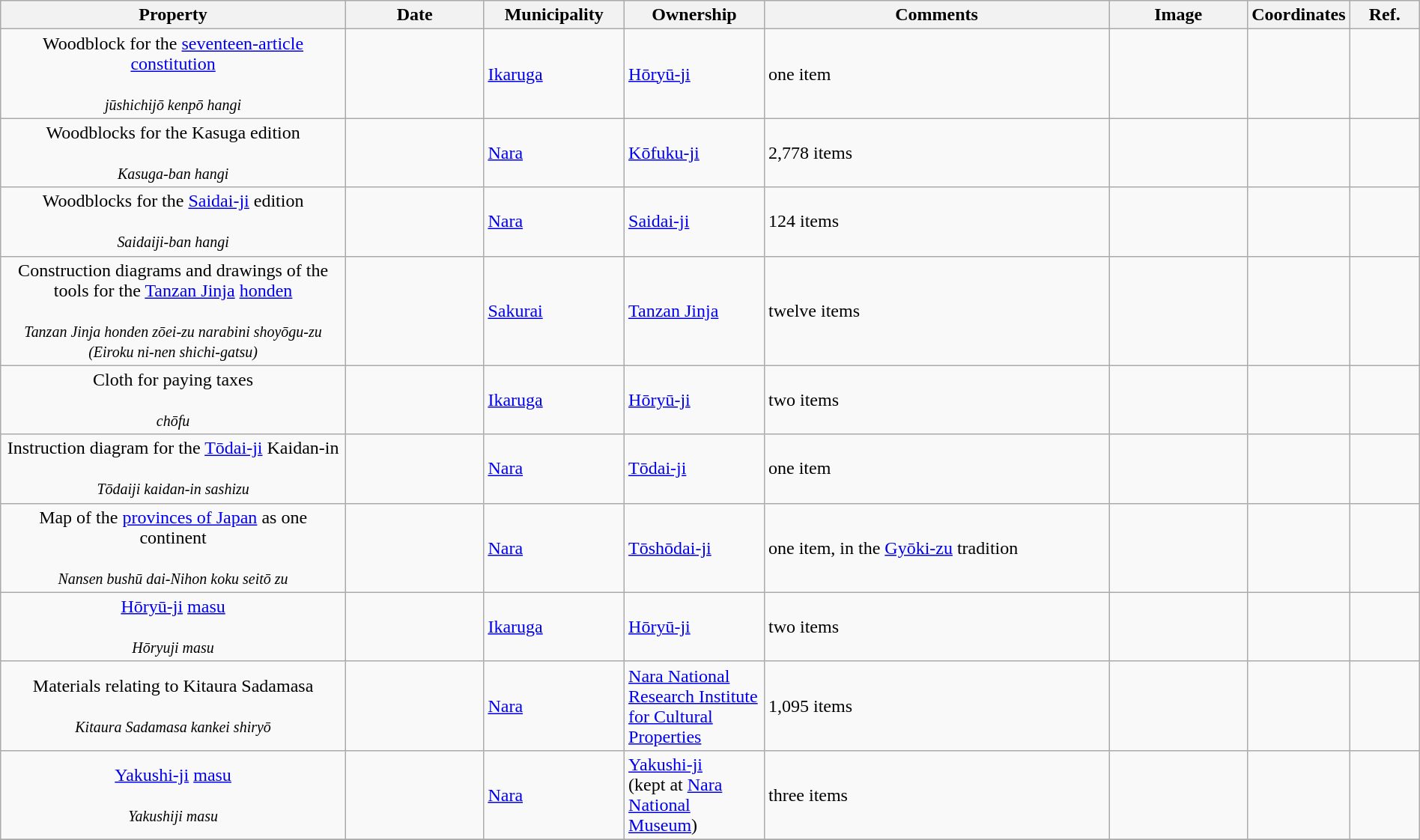<table class="wikitable sortable"  style="width:100%;">
<tr>
<th width="25%" align="left">Property</th>
<th width="10%" align="left" data-sort-type="number">Date</th>
<th width="10%" align="left">Municipality</th>
<th width="10%" align="left">Ownership</th>
<th width="25%" align="left" class="unsortable">Comments</th>
<th width="10%" align="left" class="unsortable">Image</th>
<th width="5%" align="left" class="unsortable">Coordinates</th>
<th width="5%" align="left" class="unsortable">Ref.</th>
</tr>
<tr>
<td align="center">Woodblock for the <a href='#'>seventeen-article constitution</a><br><br><small><em>jūshichijō kenpō hangi</em></small></td>
<td></td>
<td><a href='#'>Ikaruga</a></td>
<td><a href='#'>Hōryū-ji</a></td>
<td>one item</td>
<td></td>
<td></td>
<td></td>
</tr>
<tr>
<td align="center">Woodblocks for the Kasuga edition<br><br><small><em>Kasuga-ban hangi</em></small></td>
<td></td>
<td><a href='#'>Nara</a></td>
<td><a href='#'>Kōfuku-ji</a></td>
<td>2,778 items</td>
<td></td>
<td></td>
<td></td>
</tr>
<tr>
<td align="center">Woodblocks for the <a href='#'>Saidai-ji</a> edition<br><br><small><em>Saidaiji-ban hangi</em></small></td>
<td></td>
<td><a href='#'>Nara</a></td>
<td><a href='#'>Saidai-ji</a></td>
<td>124 items</td>
<td></td>
<td></td>
<td></td>
</tr>
<tr>
<td align="center">Construction diagrams and drawings of the tools for the <a href='#'>Tanzan Jinja</a> <a href='#'>honden</a><br><br><small><em>Tanzan Jinja honden zōei-zu narabini shoyōgu-zu (Eiroku ni-nen shichi-gatsu)</em></small></td>
<td></td>
<td><a href='#'>Sakurai</a></td>
<td><a href='#'>Tanzan Jinja</a></td>
<td>twelve items</td>
<td></td>
<td></td>
<td></td>
</tr>
<tr>
<td align="center">Cloth for paying taxes<br><br><small><em>chōfu</em></small></td>
<td></td>
<td><a href='#'>Ikaruga</a></td>
<td><a href='#'>Hōryū-ji</a></td>
<td>two items</td>
<td></td>
<td></td>
<td></td>
</tr>
<tr>
<td align="center">Instruction diagram for the <a href='#'>Tōdai-ji</a> Kaidan-in<br><br><small><em>Tōdaiji kaidan-in sashizu</em></small></td>
<td></td>
<td><a href='#'>Nara</a></td>
<td><a href='#'>Tōdai-ji</a></td>
<td>one item</td>
<td></td>
<td></td>
<td></td>
</tr>
<tr>
<td align="center">Map of the <a href='#'>provinces of Japan</a> as one continent<br><br><small><em>Nansen bushū dai-Nihon koku seitō zu</em></small></td>
<td></td>
<td><a href='#'>Nara</a></td>
<td><a href='#'>Tōshōdai-ji</a></td>
<td>one item, in the <a href='#'>Gyōki-zu</a> tradition</td>
<td></td>
<td></td>
<td></td>
</tr>
<tr>
<td align="center"><a href='#'>Hōryū-ji</a> <a href='#'>masu</a><br><br><small><em>Hōryuji masu</em></small></td>
<td></td>
<td><a href='#'>Ikaruga</a></td>
<td><a href='#'>Hōryū-ji</a></td>
<td>two items</td>
<td></td>
<td></td>
<td></td>
</tr>
<tr>
<td align="center">Materials relating to Kitaura Sadamasa<br><br><small><em>Kitaura Sadamasa kankei shiryō</em></small></td>
<td></td>
<td><a href='#'>Nara</a></td>
<td><a href='#'>Nara National Research Institute for Cultural Properties</a></td>
<td>1,095 items</td>
<td></td>
<td></td>
<td></td>
</tr>
<tr>
<td align="center"><a href='#'>Yakushi-ji</a> <a href='#'>masu</a><br><br><small><em>Yakushiji masu</em></small></td>
<td></td>
<td><a href='#'>Nara</a></td>
<td><a href='#'>Yakushi-ji</a><br>(kept at <a href='#'>Nara National Museum</a>)</td>
<td>three items</td>
<td></td>
<td></td>
<td></td>
</tr>
<tr>
</tr>
</table>
